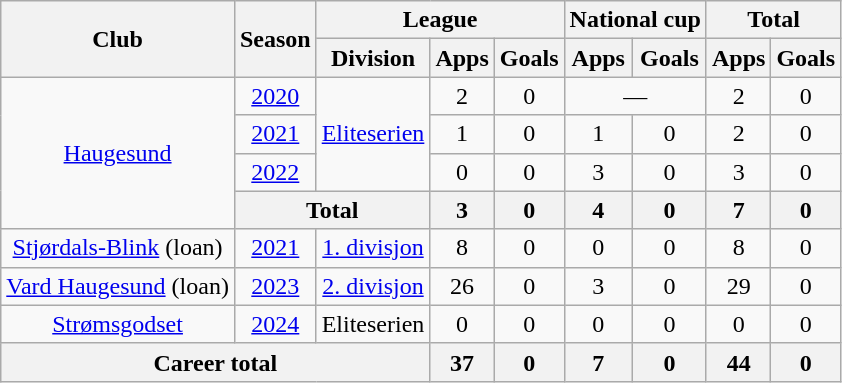<table class="wikitable" style="text-align: center;">
<tr>
<th rowspan="2">Club</th>
<th rowspan="2">Season</th>
<th colspan="3">League</th>
<th colspan="2">National cup</th>
<th colspan="2">Total</th>
</tr>
<tr>
<th>Division</th>
<th>Apps</th>
<th>Goals</th>
<th>Apps</th>
<th>Goals</th>
<th>Apps</th>
<th>Goals</th>
</tr>
<tr>
<td rowspan="4"><a href='#'>Haugesund</a></td>
<td><a href='#'>2020</a></td>
<td rowspan="3"><a href='#'>Eliteserien</a></td>
<td>2</td>
<td>0</td>
<td colspan="2">—</td>
<td>2</td>
<td>0</td>
</tr>
<tr>
<td><a href='#'>2021</a></td>
<td>1</td>
<td>0</td>
<td>1</td>
<td>0</td>
<td>2</td>
<td>0</td>
</tr>
<tr>
<td><a href='#'>2022</a></td>
<td>0</td>
<td>0</td>
<td>3</td>
<td>0</td>
<td>3</td>
<td>0</td>
</tr>
<tr>
<th colspan="2">Total</th>
<th>3</th>
<th>0</th>
<th>4</th>
<th>0</th>
<th>7</th>
<th>0</th>
</tr>
<tr>
<td><a href='#'>Stjørdals-Blink</a> (loan)</td>
<td><a href='#'>2021</a></td>
<td><a href='#'>1. divisjon</a></td>
<td>8</td>
<td>0</td>
<td>0</td>
<td>0</td>
<td>8</td>
<td>0</td>
</tr>
<tr>
<td><a href='#'>Vard Haugesund</a> (loan)</td>
<td><a href='#'>2023</a></td>
<td><a href='#'>2. divisjon</a></td>
<td>26</td>
<td>0</td>
<td>3</td>
<td>0</td>
<td>29</td>
<td>0</td>
</tr>
<tr>
<td><a href='#'>Strømsgodset</a></td>
<td><a href='#'>2024</a></td>
<td>Eliteserien</td>
<td>0</td>
<td>0</td>
<td>0</td>
<td>0</td>
<td>0</td>
<td>0</td>
</tr>
<tr>
<th colspan="3">Career total</th>
<th>37</th>
<th>0</th>
<th>7</th>
<th>0</th>
<th>44</th>
<th>0</th>
</tr>
</table>
